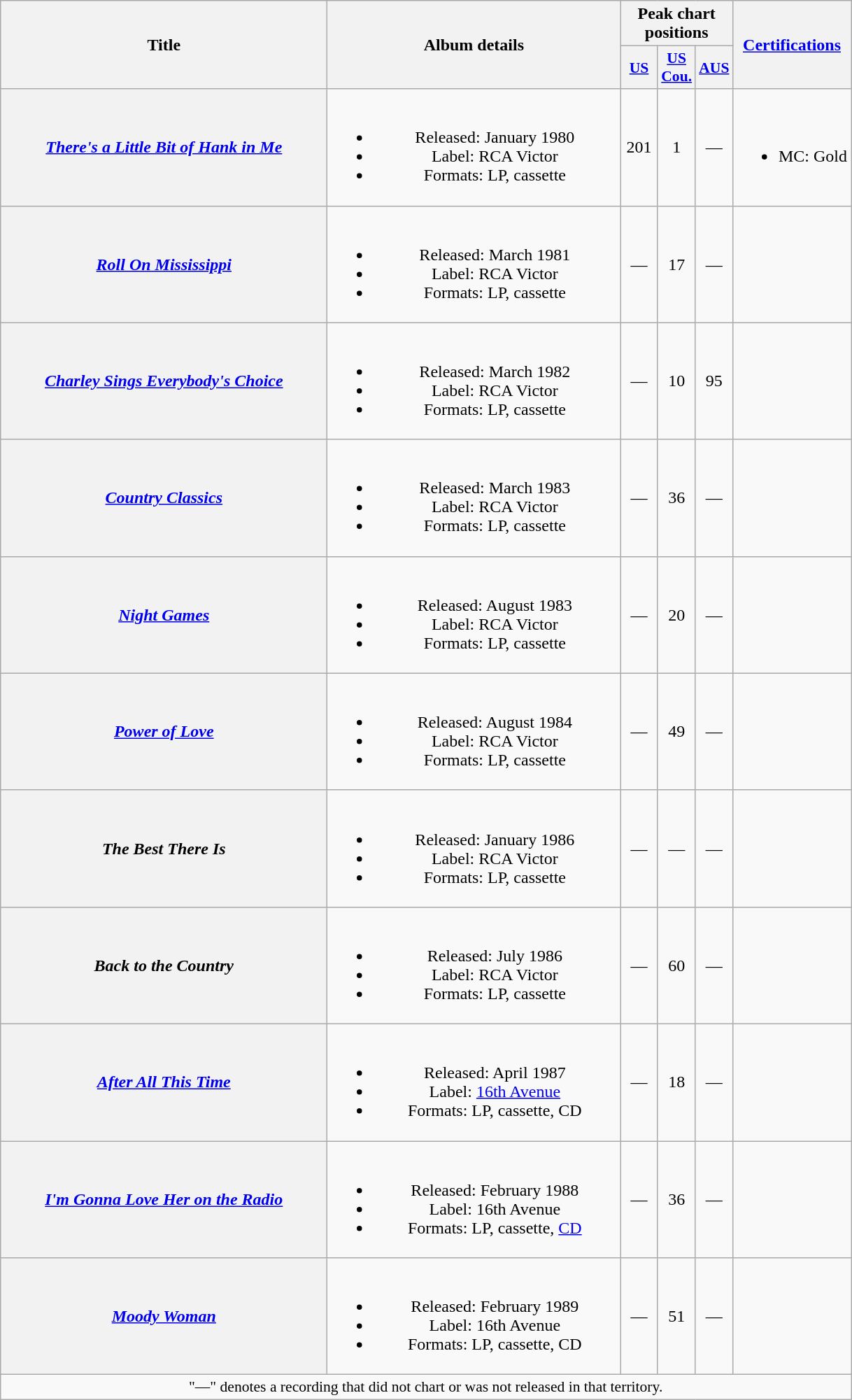<table class="wikitable plainrowheaders" style="text-align:center;" border="1">
<tr>
<th scope="col" rowspan="2" style="width:19em;">Title</th>
<th scope="col" rowspan="2" style="width:17em;">Album details</th>
<th scope="col" colspan="3">Peak chart<br>positions</th>
<th scope="col" rowspan="2"><a href='#'>Certifications</a></th>
</tr>
<tr>
<th scope="col" style="width:2em;font-size:90%;"><a href='#'>US</a><br></th>
<th scope="col" style="width:2em;font-size:90%;"><a href='#'>US<br>Cou.</a><br></th>
<th scope="col" style="width:2em;font-size:90%;"><a href='#'>AUS</a><br></th>
</tr>
<tr>
<th scope="row"><em><a href='#'>There's a Little Bit of Hank in Me</a></em></th>
<td><br><ul><li>Released: January 1980</li><li>Label: RCA Victor</li><li>Formats: LP, cassette</li></ul></td>
<td>201</td>
<td>1</td>
<td>—</td>
<td><br><ul><li>MC: Gold</li></ul></td>
</tr>
<tr>
<th scope="row"><em><a href='#'>Roll On Mississippi</a></em></th>
<td><br><ul><li>Released: March 1981</li><li>Label: RCA Victor</li><li>Formats: LP, cassette</li></ul></td>
<td>—</td>
<td>17</td>
<td>—</td>
<td></td>
</tr>
<tr>
<th scope="row"><em><a href='#'>Charley Sings Everybody's Choice</a></em></th>
<td><br><ul><li>Released: March 1982</li><li>Label: RCA Victor</li><li>Formats: LP, cassette</li></ul></td>
<td>—</td>
<td>10</td>
<td>95</td>
<td></td>
</tr>
<tr>
<th scope="row"><em><a href='#'>Country Classics</a></em></th>
<td><br><ul><li>Released: March 1983</li><li>Label: RCA Victor</li><li>Formats: LP, cassette</li></ul></td>
<td>—</td>
<td>36</td>
<td>—</td>
<td></td>
</tr>
<tr>
<th scope="row"><em><a href='#'>Night Games</a></em></th>
<td><br><ul><li>Released: August 1983</li><li>Label: RCA Victor</li><li>Formats: LP, cassette</li></ul></td>
<td>—</td>
<td>20</td>
<td>—</td>
<td></td>
</tr>
<tr>
<th scope="row"><em><a href='#'>Power of Love</a></em></th>
<td><br><ul><li>Released: August 1984</li><li>Label: RCA Victor</li><li>Formats: LP, cassette</li></ul></td>
<td>—</td>
<td>49</td>
<td>—</td>
<td></td>
</tr>
<tr>
<th scope="row"><em>The Best There Is</em></th>
<td><br><ul><li>Released: January 1986</li><li>Label: RCA Victor</li><li>Formats: LP, cassette</li></ul></td>
<td>—</td>
<td>—</td>
<td>—</td>
<td></td>
</tr>
<tr>
<th scope="row"><em>Back to the Country</em></th>
<td><br><ul><li>Released: July 1986</li><li>Label: RCA Victor</li><li>Formats: LP, cassette</li></ul></td>
<td>—</td>
<td>60</td>
<td>—</td>
<td></td>
</tr>
<tr>
<th scope="row"><em><a href='#'>After All This Time</a></em></th>
<td><br><ul><li>Released: April 1987</li><li>Label: <a href='#'>16th Avenue</a></li><li>Formats: LP, cassette, CD</li></ul></td>
<td>—</td>
<td>18</td>
<td>—</td>
<td></td>
</tr>
<tr>
<th scope="row"><em><a href='#'>I'm Gonna Love Her on the Radio</a></em></th>
<td><br><ul><li>Released: February 1988</li><li>Label: 16th Avenue</li><li>Formats: LP, cassette, <a href='#'>CD</a></li></ul></td>
<td>—</td>
<td>36</td>
<td>—</td>
<td></td>
</tr>
<tr>
<th scope="row"><em><a href='#'>Moody Woman</a></em></th>
<td><br><ul><li>Released: February 1989</li><li>Label: 16th Avenue</li><li>Formats: LP, cassette, CD</li></ul></td>
<td>—</td>
<td>51</td>
<td>—</td>
<td></td>
</tr>
<tr>
<td colspan="6" style="font-size:90%">"—" denotes a recording that did not chart or was not released in that territory.</td>
</tr>
</table>
